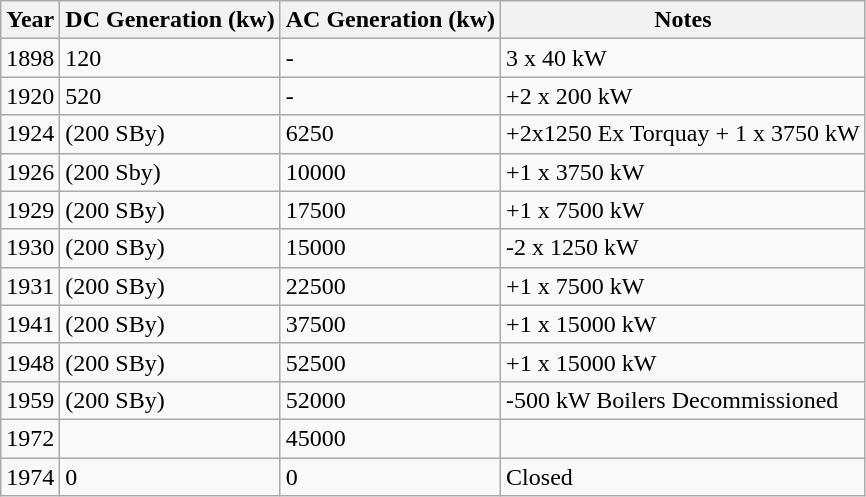<table class="wikitable">
<tr>
<th>Year</th>
<th>DC Generation (kw)</th>
<th>AC Generation (kw)</th>
<th>Notes</th>
</tr>
<tr>
<td>1898</td>
<td>120</td>
<td>-</td>
<td>3 x 40 kW</td>
</tr>
<tr>
<td>1920</td>
<td>520</td>
<td>-</td>
<td>+2 x 200 kW</td>
</tr>
<tr>
<td>1924</td>
<td>(200 SBy)</td>
<td>6250</td>
<td>+2x1250 Ex Torquay + 1 x 3750 kW</td>
</tr>
<tr>
<td>1926</td>
<td>(200 Sby)</td>
<td>10000</td>
<td>+1 x 3750 kW</td>
</tr>
<tr>
<td>1929</td>
<td>(200 SBy)</td>
<td>17500</td>
<td>+1 x 7500 kW</td>
</tr>
<tr>
<td>1930</td>
<td>(200 SBy)</td>
<td>15000</td>
<td>-2 x 1250 kW</td>
</tr>
<tr>
<td>1931</td>
<td>(200 SBy)</td>
<td>22500</td>
<td>+1 x 7500 kW</td>
</tr>
<tr>
<td>1941</td>
<td>(200 SBy)</td>
<td>37500</td>
<td>+1 x 15000 kW</td>
</tr>
<tr>
<td>1948</td>
<td>(200 SBy)</td>
<td>52500</td>
<td>+1 x 15000 kW</td>
</tr>
<tr>
<td>1959</td>
<td>(200 SBy)</td>
<td>52000</td>
<td>-500 kW Boilers Decommissioned</td>
</tr>
<tr>
<td>1972</td>
<td></td>
<td>45000</td>
<td></td>
</tr>
<tr>
<td>1974</td>
<td>0</td>
<td>0</td>
<td>Closed</td>
</tr>
</table>
